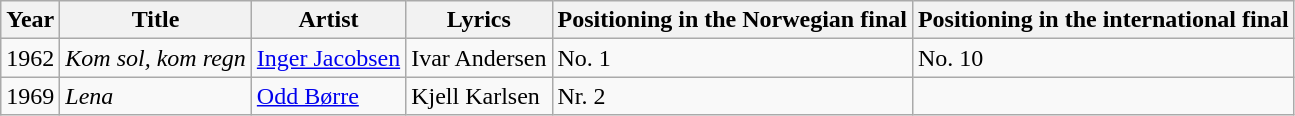<table class="wikitable">
<tr>
<th>Year</th>
<th>Title</th>
<th>Artist</th>
<th>Lyrics</th>
<th>Positioning in the Norwegian final</th>
<th>Positioning in the international final</th>
</tr>
<tr>
<td>1962</td>
<td><em>Kom sol, kom regn</em></td>
<td><a href='#'>Inger Jacobsen</a></td>
<td>Ivar Andersen</td>
<td>No. 1</td>
<td>No. 10</td>
</tr>
<tr>
<td>1969</td>
<td><em>Lena</em></td>
<td><a href='#'>Odd Børre</a></td>
<td>Kjell Karlsen</td>
<td>Nr. 2</td>
<td></td>
</tr>
</table>
